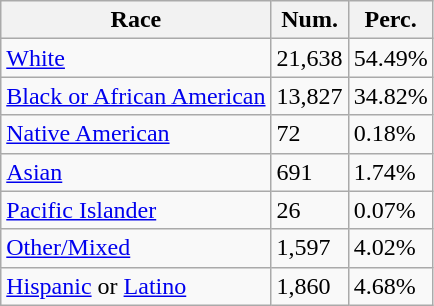<table class="wikitable">
<tr>
<th>Race</th>
<th>Num.</th>
<th>Perc.</th>
</tr>
<tr>
<td><a href='#'>White</a></td>
<td>21,638</td>
<td>54.49%</td>
</tr>
<tr>
<td><a href='#'>Black or African American</a></td>
<td>13,827</td>
<td>34.82%</td>
</tr>
<tr>
<td><a href='#'>Native American</a></td>
<td>72</td>
<td>0.18%</td>
</tr>
<tr>
<td><a href='#'>Asian</a></td>
<td>691</td>
<td>1.74%</td>
</tr>
<tr>
<td><a href='#'>Pacific Islander</a></td>
<td>26</td>
<td>0.07%</td>
</tr>
<tr>
<td><a href='#'>Other/Mixed</a></td>
<td>1,597</td>
<td>4.02%</td>
</tr>
<tr>
<td><a href='#'>Hispanic</a> or <a href='#'>Latino</a></td>
<td>1,860</td>
<td>4.68%</td>
</tr>
</table>
